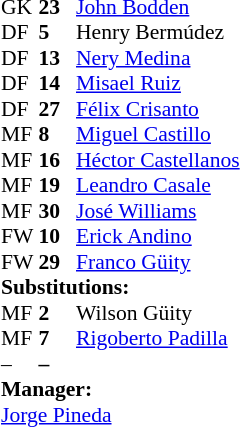<table style = "font-size: 90%" cellspacing = "0" cellpadding = "0">
<tr>
<td colspan = 4></td>
</tr>
<tr>
<th style="width:25px;"></th>
<th style="width:25px;"></th>
</tr>
<tr>
<td>GK</td>
<td><strong>23</strong></td>
<td> <a href='#'>John Bodden</a></td>
</tr>
<tr>
<td>DF</td>
<td><strong>5</strong></td>
<td> Henry Bermúdez</td>
</tr>
<tr>
<td>DF</td>
<td><strong>13</strong></td>
<td> <a href='#'>Nery Medina</a></td>
</tr>
<tr>
<td>DF</td>
<td><strong>14</strong></td>
<td> <a href='#'>Misael Ruiz</a></td>
</tr>
<tr>
<td>DF</td>
<td><strong>27</strong></td>
<td> <a href='#'>Félix Crisanto</a></td>
</tr>
<tr>
<td>MF</td>
<td><strong>8</strong></td>
<td> <a href='#'>Miguel Castillo</a></td>
<td></td>
<td></td>
</tr>
<tr>
<td>MF</td>
<td><strong>16</strong></td>
<td> <a href='#'>Héctor Castellanos</a></td>
</tr>
<tr>
<td>MF</td>
<td><strong>19</strong></td>
<td> <a href='#'>Leandro Casale</a></td>
<td></td>
<td></td>
</tr>
<tr>
<td>MF</td>
<td><strong>30</strong></td>
<td> <a href='#'>José Williams</a></td>
</tr>
<tr>
<td>FW</td>
<td><strong>10</strong></td>
<td> <a href='#'>Erick Andino</a></td>
</tr>
<tr>
<td>FW</td>
<td><strong>29</strong></td>
<td> <a href='#'>Franco Güity</a></td>
</tr>
<tr>
<td colspan = 3><strong>Substitutions:</strong></td>
</tr>
<tr>
<td>MF</td>
<td><strong>2</strong></td>
<td> Wilson Güity</td>
<td></td>
<td></td>
</tr>
<tr>
<td>MF</td>
<td><strong>7</strong></td>
<td> <a href='#'>Rigoberto Padilla</a></td>
<td></td>
<td></td>
</tr>
<tr>
<td>–</td>
<td><strong>–</strong></td>
<td></td>
</tr>
<tr>
<td colspan = 3><strong>Manager:</strong></td>
</tr>
<tr>
<td colspan = 3> <a href='#'>Jorge Pineda</a></td>
</tr>
</table>
